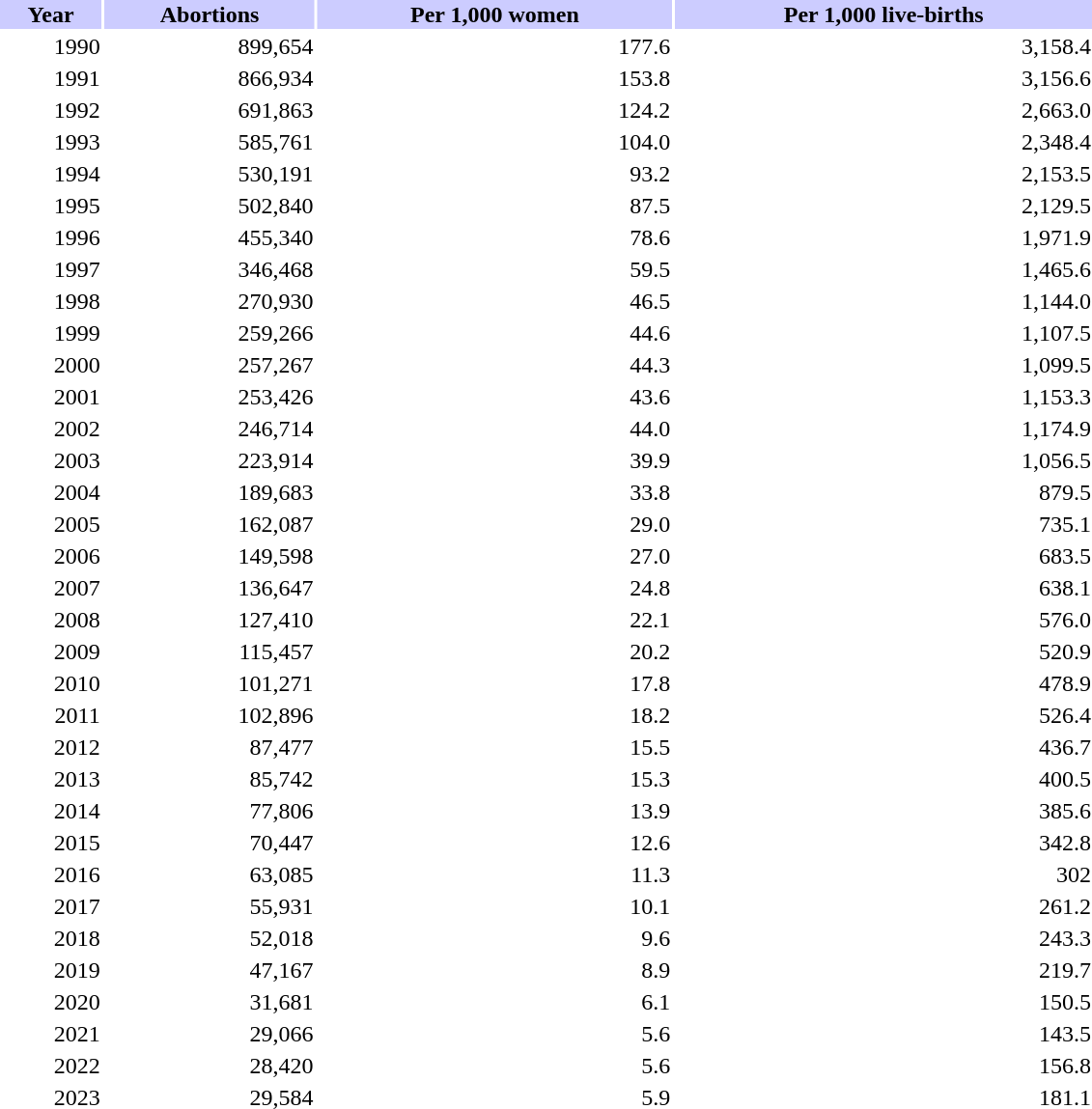<table class="toccolours" style="margin: 0 1em 0 1em;" width="60%">
<tr>
<th align="center" colspan="1" style="background:#ccccff;">Year</th>
<th align="center" colspan="1" style="background:#ccccff;">Abortions</th>
<th align="center" colspan="1" style="background:#ccccff;">Per 1,000 women</th>
<th align="center" colspan="1" style="background:#ccccff;">Per 1,000 live-births</th>
</tr>
<tr align="right">
<td>1990</td>
<td>899,654</td>
<td>177.6</td>
<td>3,158.4</td>
</tr>
<tr align="right">
<td>1991</td>
<td>866,934</td>
<td>153.8</td>
<td>3,156.6</td>
</tr>
<tr align="right">
<td>1992</td>
<td>691,863</td>
<td>124.2</td>
<td>2,663.0</td>
</tr>
<tr align="right">
<td>1993</td>
<td>585,761</td>
<td>104.0</td>
<td>2,348.4</td>
</tr>
<tr align="right">
<td>1994</td>
<td>530,191</td>
<td>93.2</td>
<td>2,153.5</td>
</tr>
<tr align="right">
<td>1995</td>
<td>502,840</td>
<td>87.5</td>
<td>2,129.5</td>
</tr>
<tr align="right">
<td>1996</td>
<td>455,340</td>
<td>78.6</td>
<td>1,971.9</td>
</tr>
<tr align="right">
<td>1997</td>
<td>346,468</td>
<td>59.5</td>
<td>1,465.6</td>
</tr>
<tr align="right">
<td>1998</td>
<td>270,930</td>
<td>46.5</td>
<td>1,144.0</td>
</tr>
<tr align="right">
<td>1999</td>
<td>259,266</td>
<td>44.6</td>
<td>1,107.5</td>
</tr>
<tr align="right">
<td>2000</td>
<td>257,267</td>
<td>44.3</td>
<td>1,099.5</td>
</tr>
<tr align="right">
<td>2001</td>
<td>253,426</td>
<td>43.6</td>
<td>1,153.3</td>
</tr>
<tr align="right">
<td>2002</td>
<td>246,714</td>
<td>44.0</td>
<td>1,174.9</td>
</tr>
<tr align="right">
<td>2003</td>
<td>223,914</td>
<td>39.9</td>
<td>1,056.5</td>
</tr>
<tr align="right">
<td>2004</td>
<td>189,683</td>
<td>33.8</td>
<td>879.5</td>
</tr>
<tr align="right">
<td>2005</td>
<td>162,087</td>
<td>29.0</td>
<td>735.1</td>
</tr>
<tr align="right">
<td>2006</td>
<td>149,598</td>
<td>27.0</td>
<td>683.5</td>
</tr>
<tr align="right">
<td>2007</td>
<td>136,647</td>
<td>24.8</td>
<td>638.1</td>
</tr>
<tr align="right">
<td>2008</td>
<td>127,410</td>
<td>22.1</td>
<td>576.0</td>
</tr>
<tr align="right">
<td>2009</td>
<td>115,457</td>
<td>20.2</td>
<td>520.9</td>
</tr>
<tr align="right">
<td>2010</td>
<td>101,271</td>
<td>17.8</td>
<td>478.9</td>
</tr>
<tr align="right">
<td>2011</td>
<td>102,896</td>
<td>18.2</td>
<td>526.4</td>
</tr>
<tr align="right">
<td>2012</td>
<td>87,477</td>
<td>15.5</td>
<td>436.7</td>
</tr>
<tr align="right">
<td>2013</td>
<td>85,742</td>
<td>15.3</td>
<td>400.5</td>
</tr>
<tr align="right">
<td>2014</td>
<td>77,806</td>
<td>13.9</td>
<td>385.6</td>
</tr>
<tr align="right">
<td>2015</td>
<td>70,447</td>
<td>12.6</td>
<td>342.8</td>
</tr>
<tr align="right">
<td>2016</td>
<td>63,085</td>
<td>11.3</td>
<td>302</td>
</tr>
<tr align="right">
<td>2017</td>
<td>55,931</td>
<td>10.1</td>
<td>261.2</td>
</tr>
<tr align="right">
<td>2018</td>
<td>52,018</td>
<td>9.6</td>
<td>243.3</td>
</tr>
<tr align="right">
<td>2019</td>
<td>47,167</td>
<td>8.9</td>
<td>219.7</td>
</tr>
<tr align="right">
<td>2020</td>
<td>31,681</td>
<td>6.1</td>
<td>150.5</td>
</tr>
<tr align="right">
<td>2021</td>
<td>29,066</td>
<td>5.6</td>
<td>143.5</td>
</tr>
<tr align="right">
<td>2022</td>
<td>28,420</td>
<td>5.6</td>
<td>156.8</td>
</tr>
<tr align="right">
<td>2023</td>
<td>29,584</td>
<td>5.9</td>
<td>181.1</td>
</tr>
</table>
